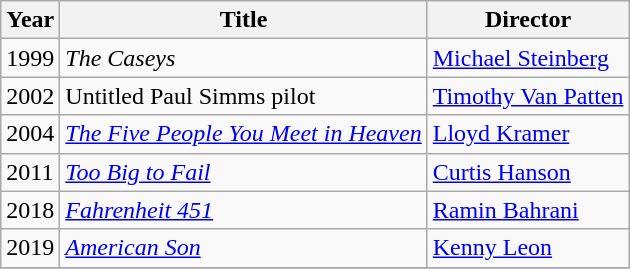<table class="wikitable">
<tr>
<th>Year</th>
<th>Title</th>
<th>Director</th>
</tr>
<tr>
<td>1999</td>
<td><em>The Caseys</em></td>
<td><a href='#'>Michael Steinberg</a></td>
</tr>
<tr>
<td>2002</td>
<td>Untitled Paul Simms pilot</td>
<td><a href='#'>Timothy Van Patten</a></td>
</tr>
<tr>
<td>2004</td>
<td><em><a href='#'>The Five People You Meet in Heaven</a></em></td>
<td><a href='#'>Lloyd Kramer</a></td>
</tr>
<tr>
<td>2011</td>
<td><em><a href='#'>Too Big to Fail</a></em></td>
<td><a href='#'>Curtis Hanson</a></td>
</tr>
<tr>
<td>2018</td>
<td><em><a href='#'>Fahrenheit 451</a></em></td>
<td><a href='#'>Ramin Bahrani</a></td>
</tr>
<tr>
<td>2019</td>
<td><em><a href='#'>American Son</a></em></td>
<td><a href='#'>Kenny Leon</a></td>
</tr>
<tr>
</tr>
</table>
